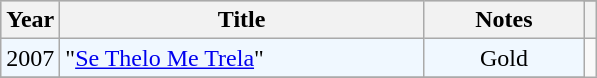<table class="wikitable"|width=100%>
<tr bgcolor="#CCCCCC">
<th width="25" rowspan="2">Year</th>
<th width="235" rowspan="2">Title</th>
<th width="100" rowspan="2">Notes</th>
</tr>
<tr>
<th></th>
</tr>
<tr bgcolor="#F0F8FF" align="center">
<td align="left">2007</td>
<td align="left">"<a href='#'>Se Thelo Me Trela</a>"</td>
<td align="center">Gold</td>
</tr>
<tr>
</tr>
</table>
